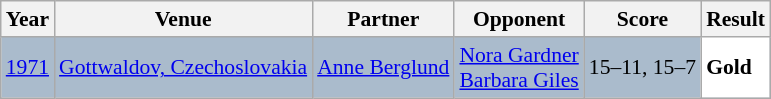<table class="sortable wikitable" style="font-size: 90%;">
<tr>
<th>Year</th>
<th>Venue</th>
<th>Partner</th>
<th>Opponent</th>
<th>Score</th>
<th>Result</th>
</tr>
<tr style="background:#AABBCC">
<td align="center"><a href='#'>1971</a></td>
<td align="left"><a href='#'>Gottwaldov, Czechoslovakia</a></td>
<td align="left"> <a href='#'>Anne Berglund</a></td>
<td align="left"> <a href='#'>Nora Gardner</a><br> <a href='#'>Barbara Giles</a></td>
<td align="left">15–11, 15–7</td>
<td style="text-align:left; background:white"> <strong>Gold</strong></td>
</tr>
</table>
